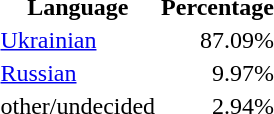<table class="standard">
<tr>
<th>Language</th>
<th>Percentage</th>
</tr>
<tr>
<td><a href='#'>Ukrainian</a></td>
<td align="right">87.09%</td>
</tr>
<tr>
<td><a href='#'>Russian</a></td>
<td align="right">9.97%</td>
</tr>
<tr>
<td>other/undecided</td>
<td align="right">2.94%</td>
</tr>
</table>
